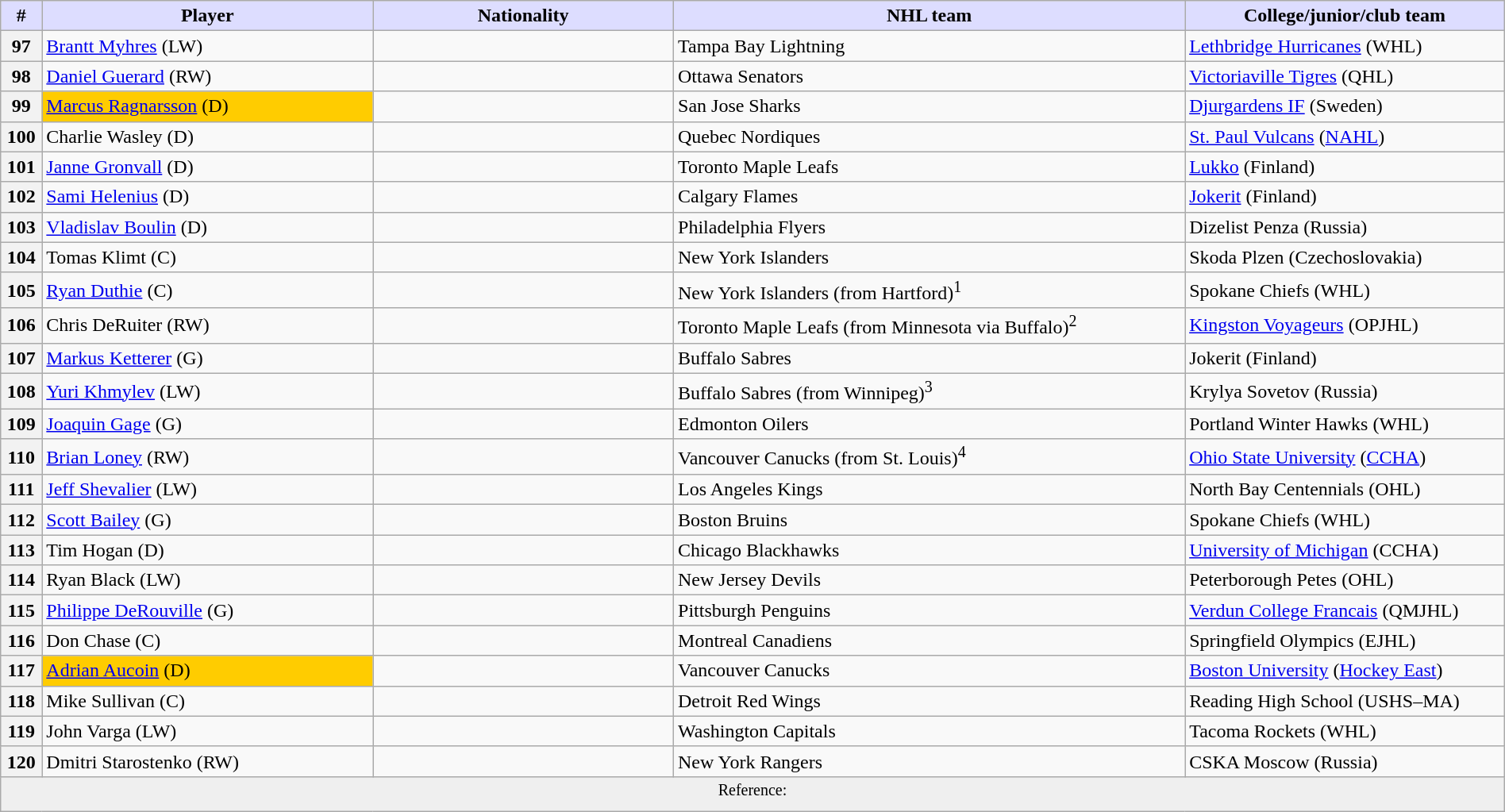<table class="wikitable" style="width: 100%">
<tr>
<th style="background:#ddf; width:2.75%;">#</th>
<th style="background:#ddf; width:22.0%;">Player</th>
<th style="background:#ddf; width:20.0%;">Nationality</th>
<th style="background:#ddf; width:34.0%;">NHL team</th>
<th style="background:#ddf; width:100.0%;">College/junior/club team</th>
</tr>
<tr>
<th>97</th>
<td><a href='#'>Brantt Myhres</a> (LW)</td>
<td></td>
<td>Tampa Bay Lightning</td>
<td><a href='#'>Lethbridge Hurricanes</a> (WHL)</td>
</tr>
<tr>
<th>98</th>
<td><a href='#'>Daniel Guerard</a> (RW)</td>
<td></td>
<td>Ottawa Senators</td>
<td><a href='#'>Victoriaville Tigres</a> (QHL)</td>
</tr>
<tr>
<th>99</th>
<td bgcolor="#FFCC00"><a href='#'>Marcus Ragnarsson</a> (D)</td>
<td></td>
<td>San Jose Sharks</td>
<td><a href='#'>Djurgardens IF</a> (Sweden)</td>
</tr>
<tr>
<th>100</th>
<td>Charlie Wasley (D)</td>
<td></td>
<td>Quebec Nordiques</td>
<td><a href='#'>St. Paul Vulcans</a> (<a href='#'>NAHL</a>)</td>
</tr>
<tr>
<th>101</th>
<td><a href='#'>Janne Gronvall</a> (D)</td>
<td></td>
<td>Toronto Maple Leafs</td>
<td><a href='#'>Lukko</a> (Finland)</td>
</tr>
<tr>
<th>102</th>
<td><a href='#'>Sami Helenius</a> (D)</td>
<td></td>
<td>Calgary Flames</td>
<td><a href='#'>Jokerit</a> (Finland)</td>
</tr>
<tr>
<th>103</th>
<td><a href='#'>Vladislav Boulin</a> (D)</td>
<td></td>
<td>Philadelphia Flyers</td>
<td>Dizelist Penza (Russia)</td>
</tr>
<tr>
<th>104</th>
<td>Tomas Klimt (C)</td>
<td></td>
<td>New York Islanders</td>
<td>Skoda Plzen (Czechoslovakia)</td>
</tr>
<tr>
<th>105</th>
<td><a href='#'>Ryan Duthie</a> (C)</td>
<td></td>
<td>New York Islanders (from Hartford)<sup>1</sup></td>
<td>Spokane Chiefs (WHL)</td>
</tr>
<tr>
<th>106</th>
<td>Chris DeRuiter (RW)</td>
<td></td>
<td>Toronto Maple Leafs (from Minnesota via Buffalo)<sup>2</sup></td>
<td><a href='#'>Kingston Voyageurs</a> (OPJHL)</td>
</tr>
<tr>
<th>107</th>
<td><a href='#'>Markus Ketterer</a> (G)</td>
<td></td>
<td>Buffalo Sabres</td>
<td>Jokerit (Finland)</td>
</tr>
<tr>
<th>108</th>
<td><a href='#'>Yuri Khmylev</a> (LW)</td>
<td></td>
<td>Buffalo Sabres (from Winnipeg)<sup>3</sup></td>
<td>Krylya Sovetov (Russia)</td>
</tr>
<tr>
<th>109</th>
<td><a href='#'>Joaquin Gage</a> (G)</td>
<td></td>
<td>Edmonton Oilers</td>
<td>Portland Winter Hawks (WHL)</td>
</tr>
<tr>
<th>110</th>
<td><a href='#'>Brian Loney</a> (RW)</td>
<td></td>
<td>Vancouver Canucks (from St. Louis)<sup>4</sup></td>
<td><a href='#'>Ohio State University</a> (<a href='#'>CCHA</a>)</td>
</tr>
<tr>
<th>111</th>
<td><a href='#'>Jeff Shevalier</a> (LW)</td>
<td></td>
<td>Los Angeles Kings</td>
<td>North Bay Centennials (OHL)</td>
</tr>
<tr>
<th>112</th>
<td><a href='#'>Scott Bailey</a> (G)</td>
<td></td>
<td>Boston Bruins</td>
<td>Spokane Chiefs (WHL)</td>
</tr>
<tr>
<th>113</th>
<td>Tim Hogan (D)</td>
<td></td>
<td>Chicago Blackhawks</td>
<td><a href='#'>University of Michigan</a> (CCHA)</td>
</tr>
<tr>
<th>114</th>
<td>Ryan Black (LW)</td>
<td></td>
<td>New Jersey Devils</td>
<td>Peterborough Petes (OHL)</td>
</tr>
<tr>
<th>115</th>
<td><a href='#'>Philippe DeRouville</a> (G)</td>
<td></td>
<td>Pittsburgh Penguins</td>
<td><a href='#'>Verdun College Francais</a> (QMJHL)</td>
</tr>
<tr>
<th>116</th>
<td>Don Chase (C)</td>
<td></td>
<td>Montreal Canadiens</td>
<td>Springfield Olympics (EJHL)</td>
</tr>
<tr>
<th>117</th>
<td bgcolor="#FFCC00"><a href='#'>Adrian Aucoin</a> (D)</td>
<td></td>
<td>Vancouver Canucks</td>
<td><a href='#'>Boston University</a> (<a href='#'>Hockey East</a>)</td>
</tr>
<tr>
<th>118</th>
<td>Mike Sullivan (C)</td>
<td></td>
<td>Detroit Red Wings</td>
<td>Reading High School (USHS–MA)</td>
</tr>
<tr>
<th>119</th>
<td>John Varga (LW)</td>
<td></td>
<td>Washington Capitals</td>
<td>Tacoma Rockets (WHL)</td>
</tr>
<tr>
<th>120</th>
<td>Dmitri Starostenko (RW)</td>
<td></td>
<td>New York Rangers</td>
<td>CSKA Moscow (Russia)</td>
</tr>
<tr>
<td align=center colspan="6" bgcolor="#efefef"><sup>Reference:  </sup></td>
</tr>
</table>
